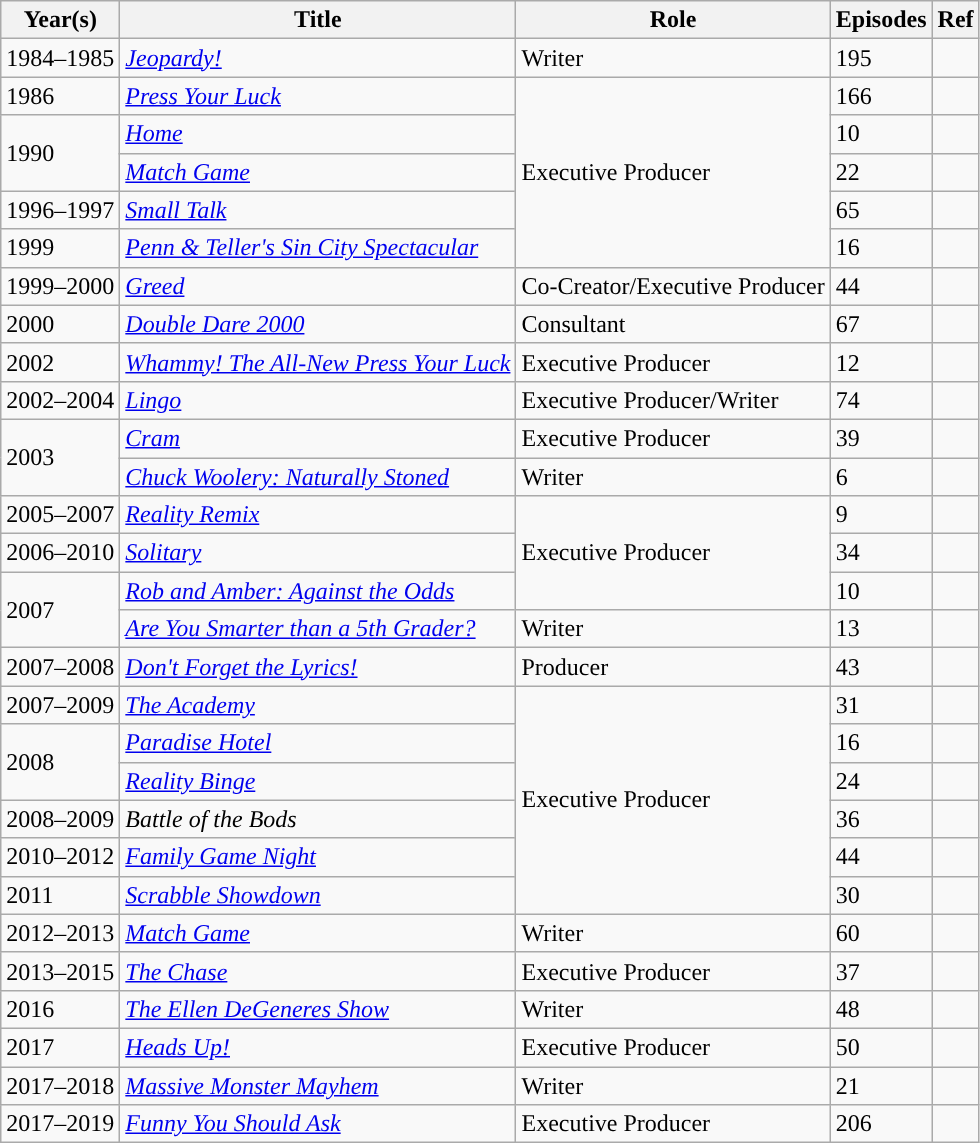<table class="wikitable sortable">
<tr>
<th>Year(s)</th>
<th>Title</th>
<th>Role</th>
<th>Episodes</th>
<th class="unsortable">Ref</th>
</tr>
<tr>
<td>1984–1985</td>
<td><em><a href='#'>Jeopardy!</a></em></td>
<td>Writer</td>
<td>195</td>
<td></td>
</tr>
<tr>
<td>1986</td>
<td><em><a href='#'>Press Your Luck</a></em></td>
<td rowspan="5">Executive Producer</td>
<td>166</td>
<td></td>
</tr>
<tr>
<td rowspan="2">1990</td>
<td><em><a href='#'>Home</a></em></td>
<td>10</td>
<td></td>
</tr>
<tr>
<td><em><a href='#'>Match Game</a></em></td>
<td>22</td>
<td></td>
</tr>
<tr>
<td>1996–1997</td>
<td><em><a href='#'>Small Talk</a></em></td>
<td>65</td>
<td></td>
</tr>
<tr>
<td>1999</td>
<td><em><a href='#'>Penn & Teller's Sin City Spectacular</a></em></td>
<td>16</td>
<td></td>
</tr>
<tr>
<td>1999–2000</td>
<td><em><a href='#'>Greed</a></em></td>
<td>Co-Creator/Executive Producer</td>
<td>44</td>
<td></td>
</tr>
<tr>
<td>2000</td>
<td><em><a href='#'>Double Dare 2000</a></em></td>
<td>Consultant</td>
<td>67</td>
<td></td>
</tr>
<tr>
<td>2002</td>
<td><em><a href='#'>Whammy! The All-New Press Your Luck</a></em></td>
<td>Executive Producer</td>
<td>12</td>
<td></td>
</tr>
<tr>
<td>2002–2004</td>
<td><em><a href='#'>Lingo</a></em></td>
<td>Executive Producer/Writer</td>
<td>74</td>
<td></td>
</tr>
<tr>
<td rowspan="2">2003</td>
<td><em><a href='#'>Cram</a></em></td>
<td>Executive Producer</td>
<td>39</td>
<td></td>
</tr>
<tr>
<td><em><a href='#'>Chuck Woolery: Naturally Stoned</a></em></td>
<td>Writer</td>
<td>6</td>
<td></td>
</tr>
<tr>
<td>2005–2007</td>
<td><em><a href='#'>Reality Remix</a></em></td>
<td rowspan="3">Executive Producer</td>
<td>9</td>
<td></td>
</tr>
<tr>
<td>2006–2010</td>
<td><em><a href='#'>Solitary</a></em></td>
<td>34</td>
<td></td>
</tr>
<tr>
<td rowspan="2">2007</td>
<td><em><a href='#'>Rob and Amber: Against the Odds</a></em></td>
<td>10</td>
<td></td>
</tr>
<tr>
<td><em><a href='#'>Are You Smarter than a 5th Grader?</a></em></td>
<td>Writer</td>
<td>13</td>
<td></td>
</tr>
<tr>
<td>2007–2008</td>
<td><em><a href='#'>Don't Forget the Lyrics!</a></em></td>
<td>Producer</td>
<td>43</td>
<td></td>
</tr>
<tr>
<td>2007–2009</td>
<td><em><a href='#'>The Academy</a></em></td>
<td rowspan="6">Executive Producer</td>
<td>31</td>
<td></td>
</tr>
<tr>
<td rowspan="2">2008</td>
<td><em><a href='#'>Paradise Hotel</a></em></td>
<td>16</td>
<td></td>
</tr>
<tr>
<td><em><a href='#'>Reality Binge</a></em></td>
<td>24</td>
<td></td>
</tr>
<tr>
<td>2008–2009</td>
<td><em>Battle of the Bods</em></td>
<td>36</td>
<td></td>
</tr>
<tr>
<td>2010–2012</td>
<td><em><a href='#'>Family Game Night</a></em></td>
<td>44</td>
<td></td>
</tr>
<tr>
<td>2011</td>
<td><em><a href='#'>Scrabble Showdown</a></em></td>
<td>30</td>
<td></td>
</tr>
<tr>
<td>2012–2013</td>
<td><em><a href='#'>Match Game</a></em></td>
<td>Writer</td>
<td>60</td>
<td></td>
</tr>
<tr>
<td>2013–2015</td>
<td><em><a href='#'>The Chase</a></em></td>
<td>Executive Producer</td>
<td>37</td>
<td></td>
</tr>
<tr>
<td>2016</td>
<td><em><a href='#'>The Ellen DeGeneres Show</a></em></td>
<td>Writer</td>
<td>48</td>
<td></td>
</tr>
<tr>
<td>2017</td>
<td><em><a href='#'>Heads Up!</a></em></td>
<td>Executive Producer</td>
<td>50</td>
<td></td>
</tr>
<tr>
<td>2017–2018</td>
<td><em><a href='#'>Massive Monster Mayhem</a></em></td>
<td>Writer</td>
<td>21</td>
<td></td>
</tr>
<tr>
<td>2017–2019</td>
<td><em><a href='#'>Funny You Should Ask</a></em></td>
<td>Executive Producer</td>
<td>206</td>
<td></td>
</tr>
</table>
